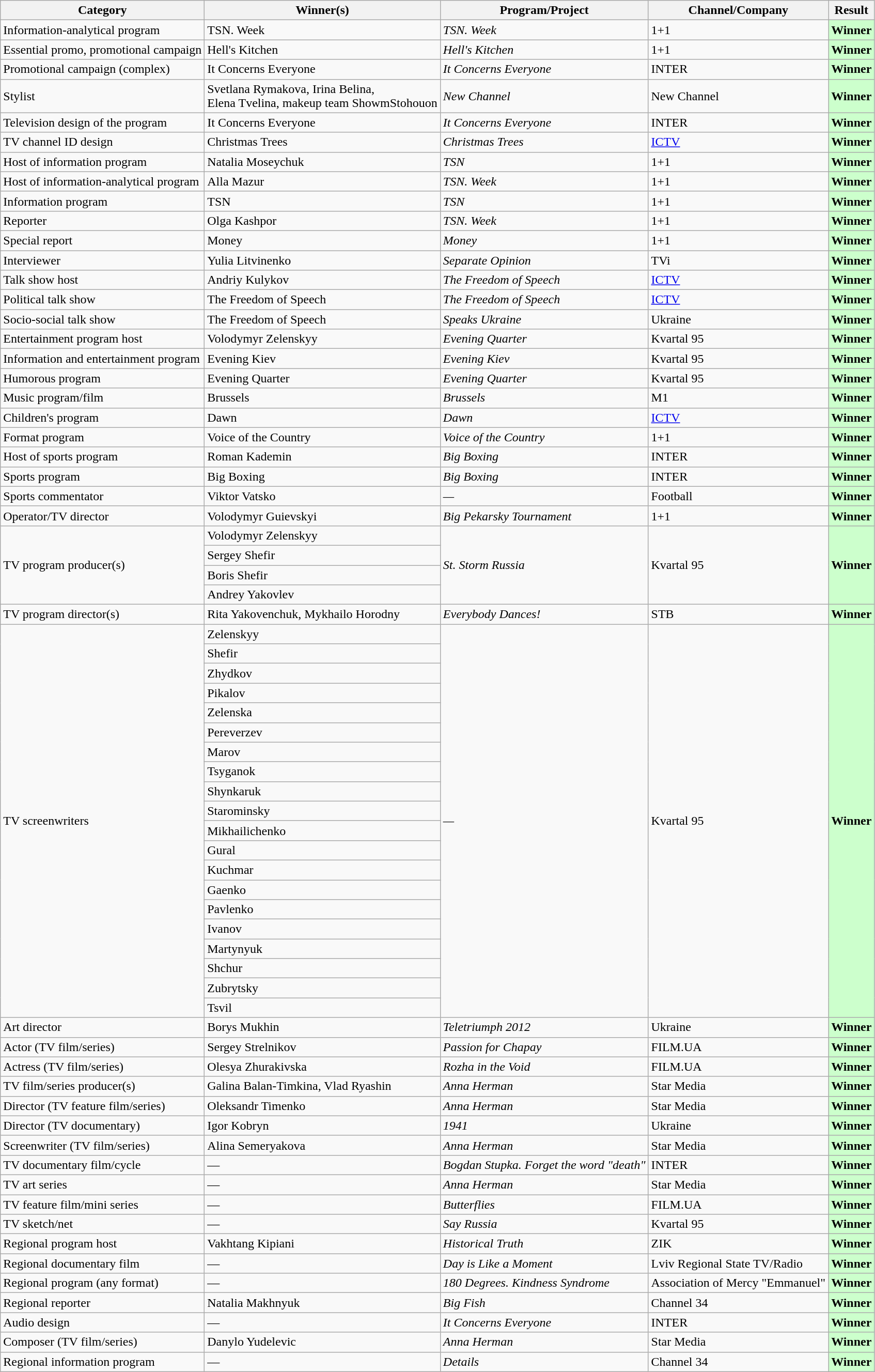<table class="wikitable sortable">
<tr>
<th>Category</th>
<th>Winner(s)</th>
<th>Program/Project</th>
<th>Channel/Company</th>
<th>Result</th>
</tr>
<tr>
<td>Information-analytical program</td>
<td>TSN. Week</td>
<td><em>TSN. Week</em></td>
<td>1+1</td>
<td style="background-color:#cfc;"><strong>Winner</strong></td>
</tr>
<tr>
<td>Essential promo, promotional campaign</td>
<td>Hell's Kitchen</td>
<td><em>Hell's Kitchen</em></td>
<td>1+1</td>
<td style="background-color:#cfc;"><strong>Winner</strong></td>
</tr>
<tr>
<td>Promotional campaign (complex)</td>
<td>It Concerns Everyone</td>
<td><em>It Concerns Everyone</em></td>
<td>INTER</td>
<td style="background-color:#cfc;"><strong>Winner</strong></td>
</tr>
<tr>
<td>Stylist</td>
<td>Svetlana Rymakova, Irina Belina,<br>Elena Tvelina, makeup team ShowmStohouon</td>
<td><em>New Channel</em></td>
<td>New Channel</td>
<td style="background-color:#cfc;"><strong>Winner</strong></td>
</tr>
<tr>
<td>Television design of the program</td>
<td>It Concerns Everyone</td>
<td><em>It Concerns Everyone</em></td>
<td>INTER</td>
<td style="background-color:#cfc;"><strong>Winner</strong></td>
</tr>
<tr>
<td>TV channel ID design</td>
<td>Christmas Trees</td>
<td><em>Christmas Trees</em></td>
<td><a href='#'>ICTV</a></td>
<td style="background-color:#cfc;"><strong>Winner</strong></td>
</tr>
<tr>
<td>Host of information program</td>
<td>Natalia Moseychuk</td>
<td><em>TSN</em></td>
<td>1+1</td>
<td style="background-color:#cfc;"><strong>Winner</strong></td>
</tr>
<tr>
<td>Host of information-analytical program</td>
<td>Alla Mazur</td>
<td><em>TSN. Week</em></td>
<td>1+1</td>
<td style="background-color:#cfc;"><strong>Winner</strong></td>
</tr>
<tr>
<td>Information program</td>
<td>TSN</td>
<td><em>TSN</em></td>
<td>1+1</td>
<td style="background-color:#cfc;"><strong>Winner</strong></td>
</tr>
<tr>
<td>Reporter</td>
<td>Olga Kashpor</td>
<td><em>TSN. Week</em></td>
<td>1+1</td>
<td style="background-color:#cfc;"><strong>Winner</strong></td>
</tr>
<tr>
<td>Special report</td>
<td>Money</td>
<td><em>Money</em></td>
<td>1+1</td>
<td style="background-color:#cfc;"><strong>Winner</strong></td>
</tr>
<tr>
<td>Interviewer</td>
<td>Yulia Litvinenko</td>
<td><em>Separate Opinion</em></td>
<td>TVi</td>
<td style="background-color:#cfc;"><strong>Winner</strong></td>
</tr>
<tr>
<td>Talk show host</td>
<td>Andriy Kulykov</td>
<td><em>The Freedom of Speech</em></td>
<td><a href='#'>ICTV</a></td>
<td style="background-color:#cfc;"><strong>Winner</strong></td>
</tr>
<tr>
<td>Political talk show</td>
<td>The Freedom of Speech</td>
<td><em>The Freedom of Speech</em></td>
<td><a href='#'>ICTV</a></td>
<td style="background-color:#cfc;"><strong>Winner</strong></td>
</tr>
<tr>
<td>Socio-social talk show</td>
<td>The Freedom of Speech</td>
<td><em>Speaks Ukraine</em></td>
<td>Ukraine</td>
<td style="background-color:#cfc;"><strong>Winner</strong></td>
</tr>
<tr>
<td>Entertainment program host</td>
<td>Volodymyr Zelenskyy</td>
<td><em>Evening Quarter</em></td>
<td>Kvartal 95</td>
<td style="background-color:#cfc;"><strong>Winner</strong></td>
</tr>
<tr>
<td>Information and entertainment program</td>
<td>Evening Kiev</td>
<td><em>Evening Kiev</em></td>
<td>Kvartal 95</td>
<td style="background-color:#cfc;"><strong>Winner</strong></td>
</tr>
<tr>
<td>Humorous program</td>
<td>Evening Quarter</td>
<td><em>Evening Quarter</em></td>
<td>Kvartal 95</td>
<td style="background-color:#cfc;"><strong>Winner</strong></td>
</tr>
<tr>
<td>Music program/film</td>
<td>Brussels</td>
<td><em>Brussels</em></td>
<td>M1</td>
<td style="background-color:#cfc;"><strong>Winner</strong></td>
</tr>
<tr>
<td>Children's program</td>
<td>Dawn</td>
<td><em>Dawn</em></td>
<td><a href='#'>ICTV</a></td>
<td style="background-color:#cfc;"><strong>Winner</strong></td>
</tr>
<tr>
<td>Format program</td>
<td>Voice of the Country</td>
<td><em>Voice of the Country</em></td>
<td>1+1</td>
<td style="background-color:#cfc;"><strong>Winner</strong></td>
</tr>
<tr>
<td>Host of sports program</td>
<td>Roman Kademin</td>
<td><em>Big Boxing</em></td>
<td>INTER</td>
<td style="background-color:#cfc;"><strong>Winner</strong></td>
</tr>
<tr>
<td>Sports program</td>
<td>Big Boxing</td>
<td><em>Big Boxing</em></td>
<td>INTER</td>
<td style="background-color:#cfc;"><strong>Winner</strong></td>
</tr>
<tr>
<td>Sports commentator</td>
<td>Viktor Vatsko</td>
<td><em>—</em></td>
<td>Football</td>
<td style="background-color:#cfc;"><strong>Winner</strong></td>
</tr>
<tr>
<td>Operator/TV director</td>
<td>Volodymyr Guievskyi</td>
<td><em>Big Pekarsky Tournament</em></td>
<td>1+1</td>
<td style="background-color:#cfc;"><strong>Winner</strong></td>
</tr>
<tr>
<td rowspan="4">TV program producer(s)</td>
<td>Volodymyr Zelenskyy</td>
<td rowspan="4"><em>St. Storm Russia</em></td>
<td rowspan="4">Kvartal 95</td>
<td rowspan="4" style="background-color:#cfc;"><strong>Winner</strong></td>
</tr>
<tr>
<td>Sergey Shefir</td>
</tr>
<tr>
<td>Boris Shefir</td>
</tr>
<tr>
<td>Andrey Yakovlev</td>
</tr>
<tr>
<td>TV program director(s)</td>
<td>Rita Yakovenchuk, Mykhailo Horodny</td>
<td><em>Everybody Dances!</em></td>
<td>STB</td>
<td style="background-color:#cfc;"><strong>Winner</strong></td>
</tr>
<tr>
<td rowspan="20">TV screenwriters</td>
<td>Zelenskyy</td>
<td rowspan="20"><em>—</em></td>
<td rowspan="20">Kvartal 95</td>
<td rowspan="20" style="background-color:#cfc;"><strong>Winner</strong></td>
</tr>
<tr>
<td>Shefir</td>
</tr>
<tr>
<td>Zhydkov</td>
</tr>
<tr>
<td>Pikalov</td>
</tr>
<tr>
<td>Zelenska</td>
</tr>
<tr>
<td>Pereverzev</td>
</tr>
<tr>
<td>Marov</td>
</tr>
<tr>
<td>Tsyganok</td>
</tr>
<tr>
<td>Shynkaruk</td>
</tr>
<tr>
<td>Starominsky</td>
</tr>
<tr>
<td>Mikhailichenko</td>
</tr>
<tr>
<td>Gural</td>
</tr>
<tr>
<td>Kuchmar</td>
</tr>
<tr>
<td>Gaenko</td>
</tr>
<tr>
<td>Pavlenko</td>
</tr>
<tr>
<td>Ivanov</td>
</tr>
<tr>
<td>Martynyuk</td>
</tr>
<tr>
<td>Shchur</td>
</tr>
<tr>
<td>Zubrytsky</td>
</tr>
<tr>
<td>Tsvil</td>
</tr>
<tr>
<td>Art director</td>
<td>Borys Mukhin</td>
<td><em>Teletriumph 2012</em></td>
<td>Ukraine</td>
<td style="background-color:#cfc;"><strong>Winner</strong></td>
</tr>
<tr>
<td>Actor (TV film/series)</td>
<td>Sergey Strelnikov</td>
<td><em>Passion for Chapay</em></td>
<td>FILM.UA</td>
<td style="background-color:#cfc;"><strong>Winner</strong></td>
</tr>
<tr>
<td>Actress (TV film/series)</td>
<td>Olesya Zhurakivska</td>
<td><em>Rozha in the Void</em></td>
<td>FILM.UA</td>
<td style="background-color:#cfc;"><strong>Winner</strong></td>
</tr>
<tr>
<td>TV film/series producer(s)</td>
<td>Galina Balan-Timkina, Vlad Ryashin</td>
<td><em>Anna Herman</em></td>
<td>Star Media</td>
<td style="background-color:#cfc;"><strong>Winner</strong></td>
</tr>
<tr>
<td>Director (TV feature film/series)</td>
<td>Oleksandr Timenko</td>
<td><em>Anna Herman</em></td>
<td>Star Media</td>
<td style="background-color:#cfc;"><strong>Winner</strong></td>
</tr>
<tr>
<td>Director (TV documentary)</td>
<td>Igor Kobryn</td>
<td><em>1941</em></td>
<td>Ukraine</td>
<td style="background-color:#cfc;"><strong>Winner</strong></td>
</tr>
<tr>
<td>Screenwriter (TV film/series)</td>
<td>Alina Semeryakova</td>
<td><em>Anna Herman</em></td>
<td>Star Media</td>
<td style="background-color:#cfc;"><strong>Winner</strong></td>
</tr>
<tr>
<td>TV documentary film/cycle</td>
<td>—</td>
<td><em>Bogdan Stupka. Forget the word "death"</em></td>
<td>INTER</td>
<td style="background-color:#cfc;"><strong>Winner</strong></td>
</tr>
<tr>
<td>TV art series</td>
<td>—</td>
<td><em>Anna Herman</em></td>
<td>Star Media</td>
<td style="background-color:#cfc;"><strong>Winner</strong></td>
</tr>
<tr>
<td>TV feature film/mini series</td>
<td>—</td>
<td><em>Butterflies</em></td>
<td>FILM.UA</td>
<td style="background-color:#cfc;"><strong>Winner</strong></td>
</tr>
<tr>
<td>TV sketch/net</td>
<td>—</td>
<td><em>Say Russia</em></td>
<td>Kvartal 95</td>
<td style="background-color:#cfc;"><strong>Winner</strong></td>
</tr>
<tr>
<td>Regional program host</td>
<td>Vakhtang Kipiani</td>
<td><em>Historical Truth</em></td>
<td>ZIK</td>
<td style="background-color:#cfc;"><strong>Winner</strong></td>
</tr>
<tr>
<td>Regional documentary film</td>
<td>—</td>
<td><em>Day is Like a Moment</em></td>
<td>Lviv Regional State TV/Radio</td>
<td style="background-color:#cfc;"><strong>Winner</strong></td>
</tr>
<tr>
<td>Regional program (any format)</td>
<td>—</td>
<td><em>180 Degrees. Kindness Syndrome</em></td>
<td>Association of Mercy "Emmanuel"</td>
<td style="background-color:#cfc;"><strong>Winner</strong></td>
</tr>
<tr>
<td>Regional reporter</td>
<td>Natalia Makhnyuk</td>
<td><em>Big Fish</em></td>
<td>Channel 34</td>
<td style="background-color:#cfc;"><strong>Winner</strong></td>
</tr>
<tr>
<td>Audio design</td>
<td>—</td>
<td><em>It Concerns Everyone</em></td>
<td>INTER</td>
<td style="background-color:#cfc;"><strong>Winner</strong></td>
</tr>
<tr>
<td>Composer (TV film/series)</td>
<td>Danylo Yudelevic</td>
<td><em>Anna Herman</em></td>
<td>Star Media</td>
<td style="background-color:#cfc;"><strong>Winner</strong></td>
</tr>
<tr>
<td>Regional information program</td>
<td>—</td>
<td><em>Details</em></td>
<td>Channel 34</td>
<td style="background-color:#cfc;"><strong>Winner</strong></td>
</tr>
</table>
